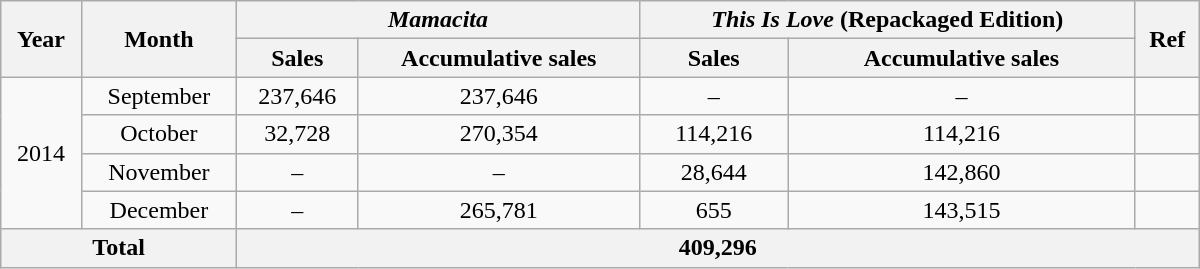<table class="wikitable" style="text-align:center; width:800px">
<tr>
<th rowspan=2>Year</th>
<th rowspan=2>Month</th>
<th colspan=2><em>Mamacita</em></th>
<th colspan=2><em>This Is Love</em> (Repackaged Edition)</th>
<th rowspan=2>Ref</th>
</tr>
<tr>
<th>Sales</th>
<th>Accumulative sales</th>
<th>Sales</th>
<th>Accumulative sales</th>
</tr>
<tr>
<td rowspan=4>2014</td>
<td>September</td>
<td>237,646</td>
<td>237,646</td>
<td>–</td>
<td>–</td>
<td></td>
</tr>
<tr>
<td>October</td>
<td>32,728</td>
<td>270,354</td>
<td>114,216</td>
<td>114,216</td>
<td></td>
</tr>
<tr>
<td>November</td>
<td>–</td>
<td>–</td>
<td>28,644</td>
<td>142,860</td>
<td></td>
</tr>
<tr>
<td>December</td>
<td>–</td>
<td>265,781</td>
<td>655</td>
<td>143,515</td>
<td></td>
</tr>
<tr>
<th colspan=2>Total</th>
<th colspan="6">409,296</th>
</tr>
</table>
